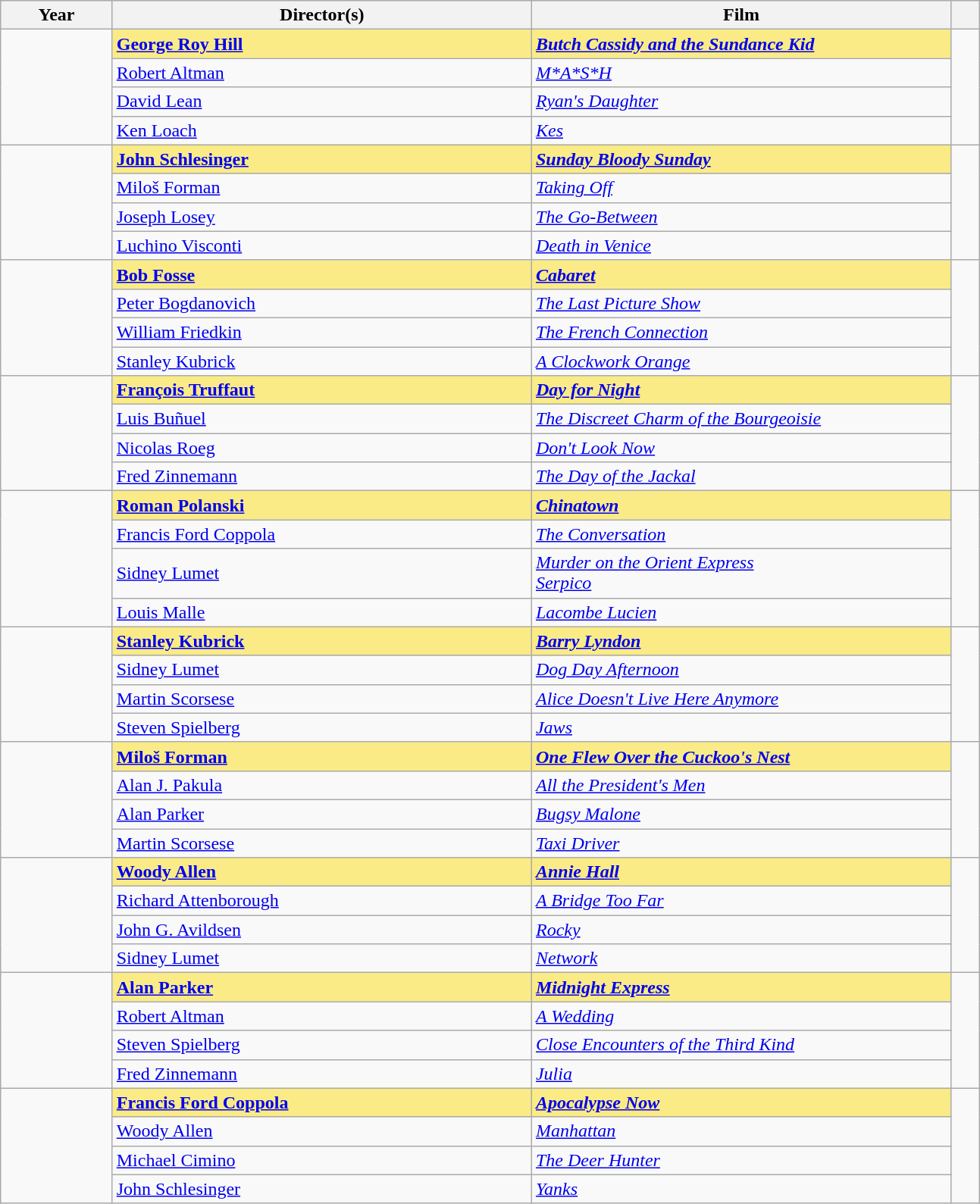<table class="wikitable sortable">
<tr>
<th scope="col" style="width:8%;">Year</th>
<th scope="col" style="width:30%;">Director(s)</th>
<th scope="col" style="width:30%;">Film</th>
<th scope="col" style="width:2%;" class="unsortable"></th>
</tr>
<tr>
<td rowspan="4"></td>
<td style="background:#FAEB86"><strong><a href='#'>George Roy Hill</a></strong></td>
<td style="background:#FAEB86"><strong><em><a href='#'>Butch Cassidy and the Sundance Kid</a></em></strong></td>
<td rowspan=4></td>
</tr>
<tr>
<td><a href='#'>Robert Altman</a></td>
<td><em><a href='#'>M*A*S*H</a></em></td>
</tr>
<tr>
<td><a href='#'>David Lean</a></td>
<td><em><a href='#'>Ryan's Daughter</a></em></td>
</tr>
<tr>
<td><a href='#'>Ken Loach</a></td>
<td><em><a href='#'>Kes</a></em></td>
</tr>
<tr>
<td rowspan="4"></td>
<td style="background:#FAEB86"><strong><a href='#'>John Schlesinger</a></strong></td>
<td style="background:#FAEB86"><strong><em><a href='#'>Sunday Bloody Sunday</a></em></strong></td>
<td rowspan=4></td>
</tr>
<tr>
<td><a href='#'>Miloš Forman</a></td>
<td><em><a href='#'>Taking Off</a></em></td>
</tr>
<tr>
<td><a href='#'>Joseph Losey</a></td>
<td><em><a href='#'>The Go-Between</a></em></td>
</tr>
<tr>
<td><a href='#'>Luchino Visconti</a></td>
<td><em><a href='#'>Death in Venice</a></em></td>
</tr>
<tr>
<td rowspan="4"></td>
<td style="background:#FAEB86"><strong><a href='#'>Bob Fosse</a></strong></td>
<td style="background:#FAEB86"><strong><em><a href='#'>Cabaret</a></em></strong></td>
<td rowspan=4></td>
</tr>
<tr>
<td><a href='#'>Peter Bogdanovich</a></td>
<td><em><a href='#'>The Last Picture Show</a></em></td>
</tr>
<tr>
<td><a href='#'>William Friedkin</a></td>
<td><em><a href='#'>The French Connection</a></em></td>
</tr>
<tr>
<td><a href='#'>Stanley Kubrick</a></td>
<td><em><a href='#'>A Clockwork Orange</a></em></td>
</tr>
<tr>
<td rowspan="4"></td>
<td style="background:#FAEB86"><strong><a href='#'>François Truffaut</a></strong></td>
<td style="background:#FAEB86"><strong><em><a href='#'>Day for Night</a></em></strong></td>
<td rowspan=4></td>
</tr>
<tr>
<td><a href='#'>Luis Buñuel</a></td>
<td><em><a href='#'>The Discreet Charm of the Bourgeoisie</a></em></td>
</tr>
<tr>
<td><a href='#'>Nicolas Roeg</a></td>
<td><em><a href='#'>Don't Look Now</a></em></td>
</tr>
<tr>
<td><a href='#'>Fred Zinnemann</a></td>
<td><em><a href='#'>The Day of the Jackal</a></em></td>
</tr>
<tr>
<td rowspan="4"></td>
<td style="background:#FAEB86"><strong><a href='#'>Roman Polanski</a></strong></td>
<td style="background:#FAEB86"><strong><em><a href='#'>Chinatown</a></em></strong></td>
<td rowspan=4></td>
</tr>
<tr>
<td><a href='#'>Francis Ford Coppola</a></td>
<td><em><a href='#'>The Conversation</a></em></td>
</tr>
<tr>
<td><a href='#'>Sidney Lumet</a> </td>
<td><em><a href='#'>Murder on the Orient Express</a></em> <br> <em><a href='#'>Serpico</a></em></td>
</tr>
<tr>
<td><a href='#'>Louis Malle</a></td>
<td><em><a href='#'>Lacombe Lucien</a></em></td>
</tr>
<tr>
<td rowspan="4"></td>
<td style="background:#FAEB86"><strong><a href='#'>Stanley Kubrick</a></strong></td>
<td style="background:#FAEB86"><strong><em><a href='#'>Barry Lyndon</a></em></strong></td>
<td rowspan=4></td>
</tr>
<tr>
<td><a href='#'>Sidney Lumet</a></td>
<td><em><a href='#'>Dog Day Afternoon</a></em></td>
</tr>
<tr>
<td><a href='#'>Martin Scorsese</a></td>
<td><em><a href='#'>Alice Doesn't Live Here Anymore</a></em></td>
</tr>
<tr>
<td><a href='#'>Steven Spielberg</a></td>
<td><em><a href='#'>Jaws</a></em></td>
</tr>
<tr>
<td rowspan="4"></td>
<td style="background:#FAEB86"><strong><a href='#'>Miloš Forman</a></strong></td>
<td style="background:#FAEB86"><strong><em><a href='#'>One Flew Over the Cuckoo's Nest</a></em></strong></td>
<td rowspan=4></td>
</tr>
<tr>
<td><a href='#'>Alan J. Pakula</a></td>
<td><em><a href='#'>All the President's Men</a></em></td>
</tr>
<tr>
<td><a href='#'>Alan Parker</a></td>
<td><em><a href='#'>Bugsy Malone</a></em></td>
</tr>
<tr>
<td><a href='#'>Martin Scorsese</a></td>
<td><em><a href='#'>Taxi Driver</a></em></td>
</tr>
<tr>
<td rowspan="4"></td>
<td style="background:#FAEB86"><strong><a href='#'>Woody Allen</a></strong></td>
<td style="background:#FAEB86"><strong><em><a href='#'>Annie Hall</a></em></strong></td>
<td rowspan=4></td>
</tr>
<tr>
<td><a href='#'>Richard Attenborough</a></td>
<td><em><a href='#'>A Bridge Too Far</a></em></td>
</tr>
<tr>
<td><a href='#'>John G. Avildsen</a></td>
<td><em><a href='#'>Rocky</a></em></td>
</tr>
<tr>
<td><a href='#'>Sidney Lumet</a></td>
<td><em><a href='#'>Network</a></em></td>
</tr>
<tr>
<td rowspan="4"></td>
<td style="background:#FAEB86"><strong><a href='#'>Alan Parker</a></strong></td>
<td style="background:#FAEB86"><strong><em><a href='#'>Midnight Express</a></em></strong></td>
<td rowspan=4></td>
</tr>
<tr>
<td><a href='#'>Robert Altman</a></td>
<td><em><a href='#'>A Wedding</a></em></td>
</tr>
<tr>
<td><a href='#'>Steven Spielberg</a></td>
<td><em><a href='#'>Close Encounters of the Third Kind</a></em></td>
</tr>
<tr>
<td><a href='#'>Fred Zinnemann</a></td>
<td><em><a href='#'>Julia</a></em></td>
</tr>
<tr>
<td rowspan="4"></td>
<td style="background:#FAEB86"><strong><a href='#'>Francis Ford Coppola</a></strong></td>
<td style="background:#FAEB86"><strong><em><a href='#'>Apocalypse Now</a></em></strong></td>
<td rowspan=4></td>
</tr>
<tr>
<td><a href='#'>Woody Allen</a></td>
<td><em><a href='#'>Manhattan</a></em></td>
</tr>
<tr>
<td><a href='#'>Michael Cimino</a></td>
<td><em><a href='#'>The Deer Hunter</a></em></td>
</tr>
<tr>
<td><a href='#'>John Schlesinger</a></td>
<td><em><a href='#'>Yanks</a></em></td>
</tr>
</table>
